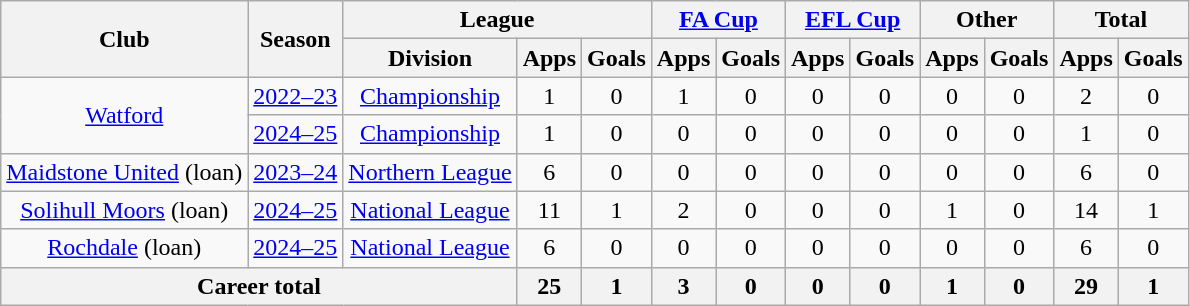<table class=wikitable style=text-align:center>
<tr>
<th rowspan=2>Club</th>
<th rowspan=2>Season</th>
<th colspan=3>League</th>
<th colspan=2><a href='#'>FA Cup</a></th>
<th colspan=2><a href='#'>EFL Cup</a></th>
<th colspan=2>Other</th>
<th colspan=2>Total</th>
</tr>
<tr>
<th>Division</th>
<th>Apps</th>
<th>Goals</th>
<th>Apps</th>
<th>Goals</th>
<th>Apps</th>
<th>Goals</th>
<th>Apps</th>
<th>Goals</th>
<th>Apps</th>
<th>Goals</th>
</tr>
<tr>
<td rowspan="2"><a href='#'>Watford</a></td>
<td><a href='#'>2022–23</a></td>
<td><a href='#'>Championship</a></td>
<td>1</td>
<td>0</td>
<td>1</td>
<td>0</td>
<td>0</td>
<td>0</td>
<td>0</td>
<td>0</td>
<td>2</td>
<td>0</td>
</tr>
<tr>
<td><a href='#'>2024–25</a></td>
<td><a href='#'>Championship</a></td>
<td>1</td>
<td>0</td>
<td>0</td>
<td>0</td>
<td>0</td>
<td>0</td>
<td>0</td>
<td>0</td>
<td>1</td>
<td>0</td>
</tr>
<tr>
<td><a href='#'>Maidstone United</a> (loan)</td>
<td><a href='#'>2023–24</a></td>
<td><a href='#'>Northern League</a></td>
<td>6</td>
<td>0</td>
<td>0</td>
<td>0</td>
<td>0</td>
<td>0</td>
<td>0</td>
<td>0</td>
<td>6</td>
<td>0</td>
</tr>
<tr>
<td><a href='#'>Solihull Moors</a> (loan)</td>
<td><a href='#'>2024–25</a></td>
<td><a href='#'>National League</a></td>
<td>11</td>
<td>1</td>
<td>2</td>
<td>0</td>
<td>0</td>
<td>0</td>
<td>1</td>
<td>0</td>
<td>14</td>
<td>1</td>
</tr>
<tr>
<td><a href='#'>Rochdale</a> (loan)</td>
<td><a href='#'>2024–25</a></td>
<td><a href='#'>National League</a></td>
<td>6</td>
<td>0</td>
<td>0</td>
<td>0</td>
<td>0</td>
<td>0</td>
<td>0</td>
<td>0</td>
<td>6</td>
<td>0</td>
</tr>
<tr>
<th colspan="3">Career total</th>
<th>25</th>
<th>1</th>
<th>3</th>
<th>0</th>
<th>0</th>
<th>0</th>
<th>1</th>
<th>0</th>
<th>29</th>
<th>1</th>
</tr>
</table>
